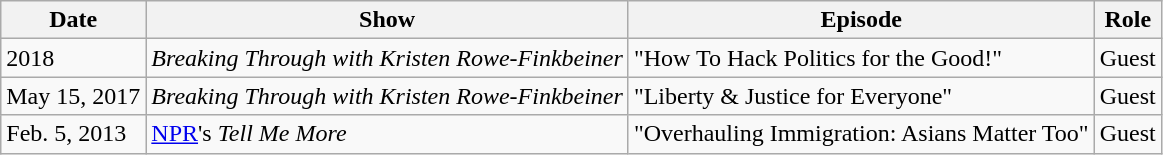<table class="wikitable">
<tr>
<th>Date</th>
<th>Show</th>
<th>Episode</th>
<th>Role</th>
</tr>
<tr>
<td>2018</td>
<td><em>Breaking Through with Kristen Rowe-Finkbeiner</em></td>
<td>"How To Hack Politics for the Good!"</td>
<td>Guest</td>
</tr>
<tr>
<td>May 15, 2017</td>
<td><em>Breaking Through with Kristen Rowe-Finkbeiner</em></td>
<td>"Liberty & Justice for Everyone"</td>
<td>Guest</td>
</tr>
<tr>
<td>Feb. 5, 2013</td>
<td><a href='#'>NPR</a>'s <em>Tell Me More</em></td>
<td>"Overhauling Immigration: Asians Matter Too"</td>
<td>Guest</td>
</tr>
</table>
